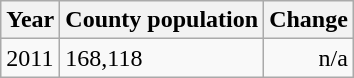<table class="wikitable">
<tr>
<th>Year</th>
<th>County population</th>
<th>Change</th>
</tr>
<tr>
<td>2011</td>
<td>168,118</td>
<td align="right">n/a</td>
</tr>
</table>
